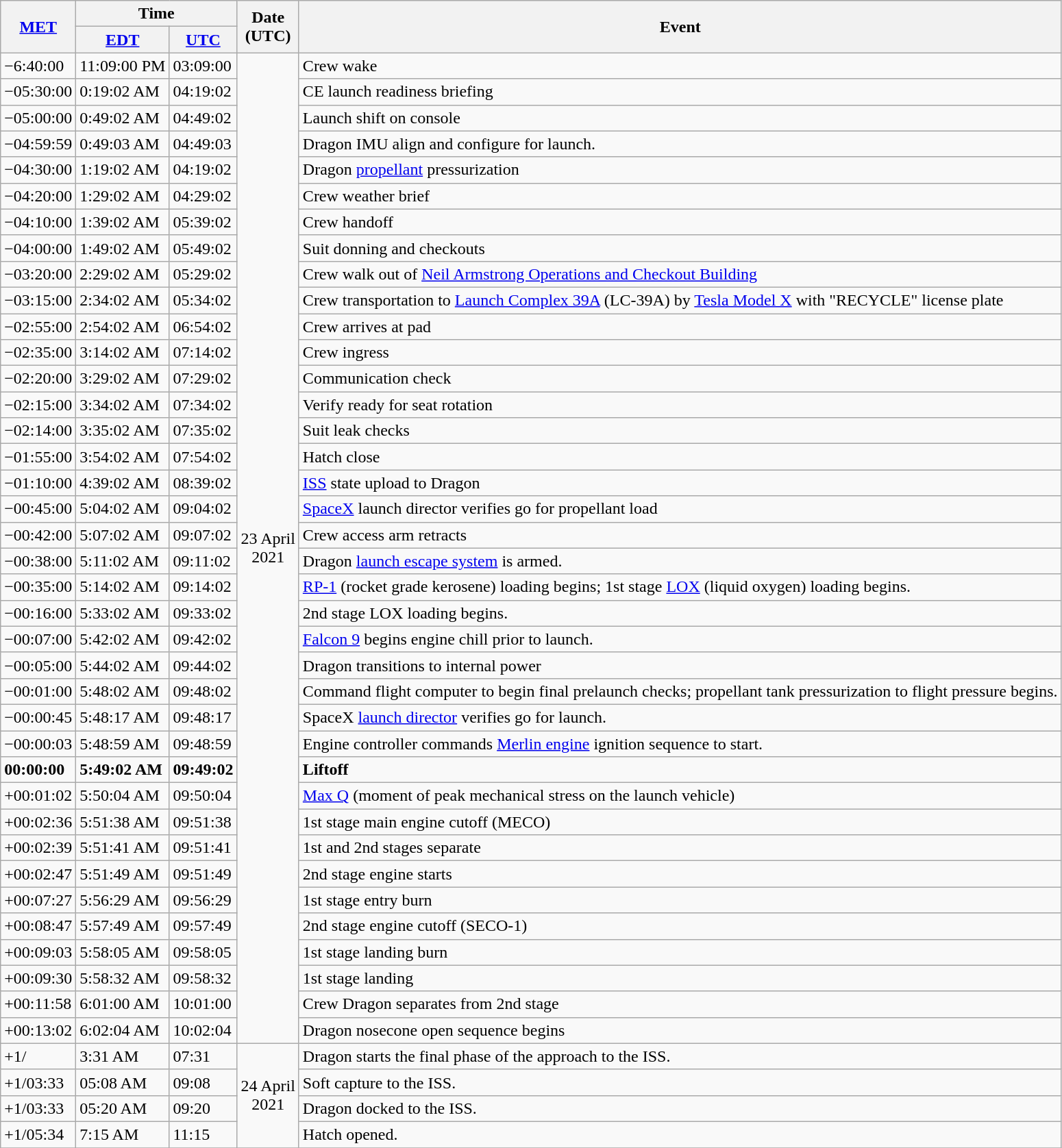<table class="wikitable">
<tr>
<th rowspan=2><a href='#'>MET</a></th>
<th colspan=2>Time</th>
<th rowspan=2>Date<br>(UTC)</th>
<th rowspan=2>Event</th>
</tr>
<tr>
<th><a href='#'>EDT</a></th>
<th><a href='#'>UTC</a></th>
</tr>
<tr>
<td>−6:40:00</td>
<td>11:09:00 PM</td>
<td>03:09:00</td>
<td rowspan=38 style="text-align:center">23 April<br>2021</td>
<td>Crew wake</td>
</tr>
<tr>
<td>−05:30:00</td>
<td>0:19:02 AM</td>
<td>04:19:02</td>
<td>CE launch readiness briefing</td>
</tr>
<tr>
<td>−05:00:00</td>
<td>0:49:02 AM</td>
<td>04:49:02</td>
<td>Launch shift on console</td>
</tr>
<tr>
<td>−04:59:59</td>
<td>0:49:03 AM</td>
<td>04:49:03</td>
<td>Dragon IMU align and configure for launch.</td>
</tr>
<tr>
<td>−04:30:00</td>
<td>1:19:02 AM</td>
<td>04:19:02</td>
<td>Dragon <a href='#'>propellant</a> pressurization</td>
</tr>
<tr>
<td>−04:20:00</td>
<td>1:29:02 AM</td>
<td>04:29:02</td>
<td>Crew weather brief</td>
</tr>
<tr>
<td>−04:10:00</td>
<td>1:39:02 AM</td>
<td>05:39:02</td>
<td>Crew handoff</td>
</tr>
<tr>
<td>−04:00:00</td>
<td>1:49:02 AM</td>
<td>05:49:02</td>
<td>Suit donning and checkouts</td>
</tr>
<tr>
<td>−03:20:00</td>
<td>2:29:02 AM</td>
<td>05:29:02</td>
<td>Crew walk out of <a href='#'>Neil Armstrong Operations and Checkout Building</a></td>
</tr>
<tr>
<td>−03:15:00</td>
<td>2:34:02 AM</td>
<td>05:34:02</td>
<td>Crew transportation to <a href='#'>Launch Complex 39A</a> (LC-39A) by <a href='#'>Tesla Model X</a> with "RECYCLE" license plate</td>
</tr>
<tr>
<td>−02:55:00</td>
<td>2:54:02 AM</td>
<td>06:54:02</td>
<td>Crew arrives at pad</td>
</tr>
<tr>
<td>−02:35:00</td>
<td>3:14:02 AM</td>
<td>07:14:02</td>
<td>Crew ingress</td>
</tr>
<tr>
<td>−02:20:00</td>
<td>3:29:02 AM</td>
<td>07:29:02</td>
<td>Communication check</td>
</tr>
<tr>
<td>−02:15:00</td>
<td>3:34:02 AM</td>
<td>07:34:02</td>
<td>Verify ready for seat rotation</td>
</tr>
<tr>
<td>−02:14:00</td>
<td>3:35:02 AM</td>
<td>07:35:02</td>
<td>Suit leak checks</td>
</tr>
<tr>
<td>−01:55:00</td>
<td>3:54:02 AM</td>
<td>07:54:02</td>
<td>Hatch close</td>
</tr>
<tr>
<td>−01:10:00</td>
<td>4:39:02 AM</td>
<td>08:39:02</td>
<td><a href='#'>ISS</a> state upload to Dragon</td>
</tr>
<tr>
<td>−00:45:00</td>
<td>5:04:02 AM</td>
<td>09:04:02</td>
<td><a href='#'>SpaceX</a> launch director verifies go for propellant load</td>
</tr>
<tr>
<td>−00:42:00</td>
<td>5:07:02 AM</td>
<td>09:07:02</td>
<td>Crew access arm retracts</td>
</tr>
<tr>
<td>−00:38:00</td>
<td>5:11:02 AM</td>
<td>09:11:02</td>
<td>Dragon <a href='#'>launch escape system</a> is armed.</td>
</tr>
<tr>
<td>−00:35:00</td>
<td>5:14:02 AM</td>
<td>09:14:02</td>
<td><a href='#'>RP-1</a> (rocket grade kerosene) loading begins; 1st stage <a href='#'>LOX</a> (liquid oxygen) loading begins.</td>
</tr>
<tr>
<td>−00:16:00</td>
<td>5:33:02 AM</td>
<td>09:33:02</td>
<td>2nd stage LOX loading begins.</td>
</tr>
<tr>
<td>−00:07:00</td>
<td>5:42:02 AM</td>
<td>09:42:02</td>
<td><a href='#'>Falcon 9</a> begins engine chill prior to launch.</td>
</tr>
<tr>
<td>−00:05:00</td>
<td>5:44:02 AM</td>
<td>09:44:02</td>
<td>Dragon transitions to internal power</td>
</tr>
<tr>
<td>−00:01:00</td>
<td>5:48:02 AM</td>
<td>09:48:02</td>
<td>Command flight computer to begin final prelaunch checks; propellant tank pressurization to flight pressure begins.</td>
</tr>
<tr>
<td>−00:00:45</td>
<td>5:48:17 AM</td>
<td>09:48:17</td>
<td>SpaceX <a href='#'>launch director</a> verifies go for launch.</td>
</tr>
<tr>
<td>−00:00:03</td>
<td>5:48:59 AM</td>
<td>09:48:59</td>
<td>Engine controller commands <a href='#'>Merlin engine</a> ignition sequence to start.</td>
</tr>
<tr>
<td><strong>00:00:00</strong></td>
<td><strong>5:49:02 AM</strong></td>
<td><strong>09:49:02</strong></td>
<td><strong>Liftoff</strong></td>
</tr>
<tr>
<td>+00:01:02</td>
<td>5:50:04 AM</td>
<td>09:50:04</td>
<td><a href='#'>Max Q</a> (moment of peak mechanical stress on the launch vehicle)</td>
</tr>
<tr>
<td>+00:02:36</td>
<td>5:51:38 AM</td>
<td>09:51:38</td>
<td>1st stage main engine cutoff (MECO)</td>
</tr>
<tr>
<td>+00:02:39</td>
<td>5:51:41 AM</td>
<td>09:51:41</td>
<td>1st and 2nd stages separate</td>
</tr>
<tr>
<td>+00:02:47</td>
<td>5:51:49 AM</td>
<td>09:51:49</td>
<td>2nd stage engine starts</td>
</tr>
<tr>
<td>+00:07:27</td>
<td>5:56:29 AM</td>
<td>09:56:29</td>
<td>1st stage entry burn</td>
</tr>
<tr>
<td>+00:08:47</td>
<td>5:57:49 AM</td>
<td>09:57:49</td>
<td>2nd stage engine cutoff (SECO-1)</td>
</tr>
<tr>
<td>+00:09:03</td>
<td>5:58:05 AM</td>
<td>09:58:05</td>
<td>1st stage landing burn</td>
</tr>
<tr>
<td>+00:09:30</td>
<td>5:58:32 AM</td>
<td>09:58:32</td>
<td>1st stage landing</td>
</tr>
<tr>
<td>+00:11:58</td>
<td>6:01:00 AM</td>
<td>10:01:00</td>
<td>Crew Dragon separates from 2nd stage</td>
</tr>
<tr>
<td>+00:13:02</td>
<td>6:02:04 AM</td>
<td>10:02:04</td>
<td>Dragon nosecone open sequence begins</td>
</tr>
<tr>
<td>+1/</td>
<td>3:31 AM</td>
<td>07:31</td>
<td rowspan=4 style="text-align:center">24 April<br>2021</td>
<td>Dragon starts the final phase of the approach to the ISS.</td>
</tr>
<tr>
<td>+1/03:33</td>
<td>05:08 AM</td>
<td>09:08</td>
<td>Soft capture to the ISS.</td>
</tr>
<tr>
<td>+1/03:33</td>
<td>05:20 AM</td>
<td>09:20</td>
<td>Dragon docked to the ISS.</td>
</tr>
<tr>
<td>+1/05:34</td>
<td>7:15 AM</td>
<td>11:15</td>
<td>Hatch opened.</td>
</tr>
<tr>
</tr>
</table>
